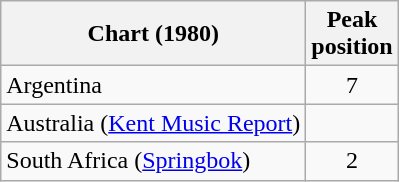<table class="wikitable sortable">
<tr>
<th>Chart (1980)</th>
<th>Peak<br>position</th>
</tr>
<tr>
<td scope="row">Argentina </td>
<td align="center">7</td>
</tr>
<tr>
<td scope="row">Australia (<a href='#'>Kent Music Report</a>)</td>
<td></td>
</tr>
<tr>
<td>South Africa (<a href='#'>Springbok</a>)</td>
<td align="center">2</td>
</tr>
</table>
